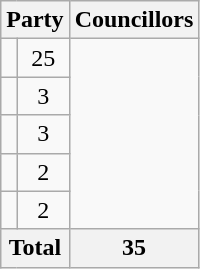<table class="wikitable">
<tr>
<th colspan=2>Party</th>
<th>Councillors</th>
</tr>
<tr>
<td></td>
<td align=center>25</td>
</tr>
<tr>
<td></td>
<td align=center>3</td>
</tr>
<tr>
<td></td>
<td align=center>3</td>
</tr>
<tr>
<td></td>
<td align=center>2</td>
</tr>
<tr>
<td></td>
<td align=center>2</td>
</tr>
<tr>
<th colspan=2>Total</th>
<th align=center>35</th>
</tr>
</table>
